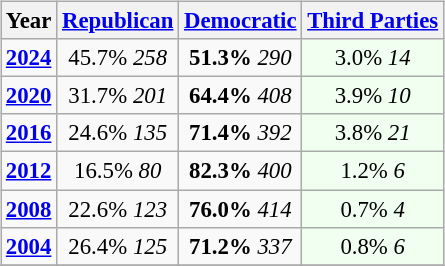<table class="wikitable" style="float:right; font-size:95%;">
<tr>
<th>Year</th>
<th><a href='#'>Republican</a></th>
<th><a href='#'>Democratic</a></th>
<th><a href='#'>Third Parties</a></th>
</tr>
<tr>
<td style="text-align:center;" ><strong><a href='#'>2024</a></strong></td>
<td style="text-align:center;" >45.7% <em>258</em></td>
<td style="text-align:center;" ><strong>51.3%</strong>  <em>290</em></td>
<td style="text-align:center; background:honeyDew;">3.0% <em>14</em></td>
</tr>
<tr>
<td style="text-align:center;" ><strong><a href='#'>2020</a></strong></td>
<td style="text-align:center;" >31.7% <em>201</em></td>
<td style="text-align:center;" ><strong>64.4%</strong>  <em>408</em></td>
<td style="text-align:center; background:honeyDew;">3.9% <em>10</em></td>
</tr>
<tr>
<td style="text-align:center;" ><strong><a href='#'>2016</a></strong></td>
<td style="text-align:center;" >24.6% <em>135</em></td>
<td style="text-align:center;" ><strong>71.4%</strong> <em>392</em></td>
<td style="text-align:center; background:honeyDew;">3.8% <em>21</em></td>
</tr>
<tr>
<td style="text-align:center;" ><strong><a href='#'>2012</a></strong></td>
<td style="text-align:center;" >16.5% <em>80</em></td>
<td style="text-align:center;" ><strong>82.3%</strong> <em>400</em></td>
<td style="text-align:center; background:honeyDew;">1.2% <em>6</em></td>
</tr>
<tr>
<td style="text-align:center;" ><strong><a href='#'>2008</a></strong></td>
<td style="text-align:center;" >22.6%  <em>123</em></td>
<td style="text-align:center;" ><strong>76.0%</strong> <em>414</em></td>
<td style="text-align:center; background:honeyDew;">0.7% <em>4</em></td>
</tr>
<tr>
<td style="text-align:center;" ><strong><a href='#'>2004</a></strong></td>
<td style="text-align:center;" >26.4% <em>125</em></td>
<td style="text-align:center;" ><strong>71.2%</strong>   <em>337</em></td>
<td style="text-align:center; background:honeyDew;">0.8% <em>6</em></td>
</tr>
<tr>
</tr>
</table>
